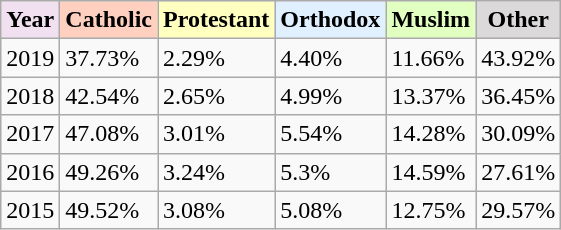<table class="wikitable sortable">
<tr>
<th style="background:#F0E0F0;">Year</th>
<th style="background:#FFD0C0;">Catholic</th>
<th style="background:#FFFFC0;">Protestant</th>
<th style="background:#E0F0FF;">Orthodox</th>
<th style="background:#E0FFC0;">Muslim</th>
<th style="background:#dbd9d9;">Other</th>
</tr>
<tr>
<td>2019</td>
<td>37.73%</td>
<td>2.29%</td>
<td>4.40%</td>
<td>11.66%</td>
<td>43.92%</td>
</tr>
<tr>
<td>2018</td>
<td>42.54%</td>
<td>2.65%</td>
<td>4.99%</td>
<td>13.37%</td>
<td>36.45%</td>
</tr>
<tr>
<td>2017</td>
<td>47.08%</td>
<td>3.01%</td>
<td>5.54%</td>
<td>14.28%</td>
<td>30.09%</td>
</tr>
<tr>
<td>2016</td>
<td>49.26%</td>
<td>3.24%</td>
<td>5.3%</td>
<td>14.59%</td>
<td>27.61%</td>
</tr>
<tr>
<td>2015</td>
<td>49.52%</td>
<td>3.08%</td>
<td>5.08%</td>
<td>12.75%</td>
<td>29.57%</td>
</tr>
</table>
